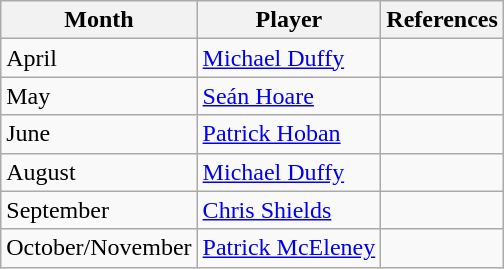<table class="wikitable">
<tr>
<th>Month</th>
<th>Player</th>
<th>References</th>
</tr>
<tr>
<td>April</td>
<td> <a href='#'>Michael Duffy</a></td>
<td align=center></td>
</tr>
<tr>
<td>May</td>
<td> <a href='#'>Seán Hoare</a></td>
<td align=center></td>
</tr>
<tr>
<td>June</td>
<td> <a href='#'>Patrick Hoban</a></td>
<td align=center></td>
</tr>
<tr>
<td>August</td>
<td> <a href='#'>Michael Duffy</a></td>
<td align=center></td>
</tr>
<tr>
<td>September</td>
<td> <a href='#'>Chris Shields</a></td>
<td align=center></td>
</tr>
<tr>
<td>October/November</td>
<td> <a href='#'>Patrick McEleney</a></td>
<td align=center></td>
</tr>
</table>
